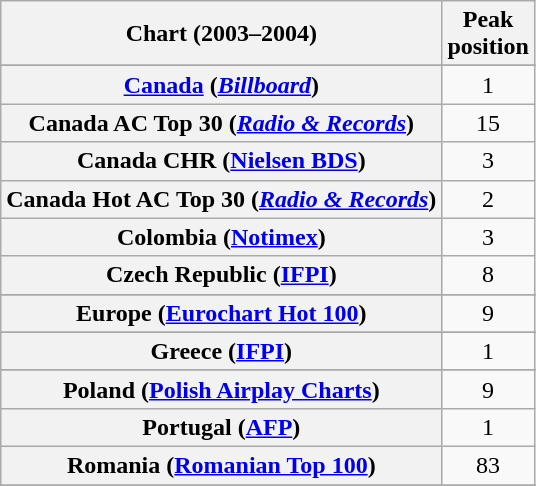<table class="wikitable sortable plainrowheaders" style="text-align:center">
<tr>
<th scope="col">Chart (2003–2004)</th>
<th scope="col">Peak<br>position</th>
</tr>
<tr>
</tr>
<tr>
</tr>
<tr>
</tr>
<tr>
</tr>
<tr>
<th scope="row"><a href='#'>Canada</a> (<em><a href='#'>Billboard</a></em>)</th>
<td>1</td>
</tr>
<tr>
<th scope="row">Canada AC Top 30 (<em><a href='#'>Radio & Records</a></em>)</th>
<td>15</td>
</tr>
<tr>
<th scope="row">Canada CHR (<a href='#'>Nielsen BDS</a>)</th>
<td>3</td>
</tr>
<tr>
<th scope="row">Canada Hot AC Top 30 (<em><a href='#'>Radio & Records</a></em>)</th>
<td>2</td>
</tr>
<tr>
<th scope="row">Colombia (<a href='#'>Notimex</a>)</th>
<td>3</td>
</tr>
<tr>
<th scope="row">Czech Republic (<a href='#'>IFPI</a>)</th>
<td>8</td>
</tr>
<tr>
</tr>
<tr>
<th scope="row">Europe (<a href='#'>Eurochart Hot 100</a>)</th>
<td>9</td>
</tr>
<tr>
</tr>
<tr>
</tr>
<tr>
</tr>
<tr>
<th scope="row">Greece (<a href='#'>IFPI</a>)</th>
<td>1</td>
</tr>
<tr>
</tr>
<tr>
</tr>
<tr>
</tr>
<tr>
</tr>
<tr>
</tr>
<tr>
</tr>
<tr>
</tr>
<tr>
<th scope="row">Poland (<a href='#'>Polish Airplay Charts</a>)</th>
<td>9</td>
</tr>
<tr>
<th scope="row">Portugal (<a href='#'>AFP</a>)</th>
<td>1</td>
</tr>
<tr>
<th scope="row">Romania (<a href='#'>Romanian Top 100</a>)</th>
<td>83</td>
</tr>
<tr>
</tr>
<tr>
</tr>
<tr>
</tr>
<tr>
</tr>
<tr>
</tr>
<tr>
</tr>
<tr>
</tr>
<tr>
</tr>
<tr>
</tr>
<tr>
</tr>
</table>
